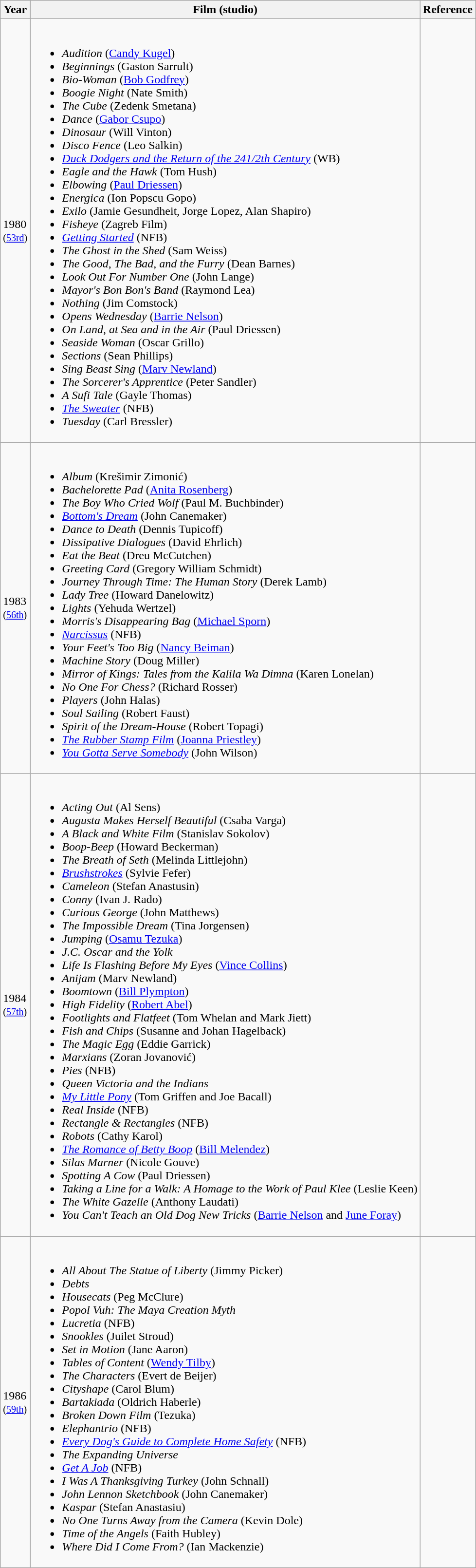<table class="wikitable">
<tr>
<th>Year</th>
<th>Film (studio)</th>
<th>Reference</th>
</tr>
<tr>
<td>1980<br><small>(<a href='#'>53rd</a>)</small></td>
<td><br><ul><li><em>Audition</em> (<a href='#'>Candy Kugel</a>)</li><li><em>Beginnings</em> (Gaston Sarrult)</li><li><em>Bio-Woman</em> (<a href='#'>Bob Godfrey</a>)</li><li><em>Boogie Night</em> (Nate Smith)</li><li><em>The Cube</em> (Zedenk Smetana)</li><li><em>Dance</em> (<a href='#'>Gabor Csupo</a>)</li><li><em>Dinosaur</em> (Will Vinton)</li><li><em>Disco Fence</em> (Leo Salkin)</li><li><em><a href='#'>Duck Dodgers and the Return of the 241/2th Century</a></em> (WB)</li><li><em>Eagle and the Hawk</em> (Tom Hush)</li><li><em>Elbowing</em> (<a href='#'>Paul Driessen</a>)</li><li><em>Energica</em> (Ion Popscu Gopo)</li><li><em>Exilo</em> (Jamie Gesundheit, Jorge Lopez, Alan Shapiro)</li><li><em>Fisheye</em> (Zagreb Film)</li><li><em><a href='#'>Getting Started</a></em> (NFB)</li><li><em>The Ghost in the Shed</em> (Sam Weiss)</li><li><em>The Good, The Bad, and the Furry</em> (Dean Barnes)</li><li><em>Look Out For Number One</em> (John Lange)</li><li><em>Mayor's Bon Bon's Band</em> (Raymond Lea)</li><li><em>Nothing</em> (Jim Comstock)</li><li><em>Opens Wednesday</em> (<a href='#'>Barrie Nelson</a>)</li><li><em>On Land, at Sea and in the Air</em> (Paul Driessen)</li><li><em>Seaside Woman</em> (Oscar Grillo)</li><li><em>Sections</em> (Sean Phillips)</li><li><em>Sing Beast Sing</em> (<a href='#'>Marv Newland</a>)</li><li><em>The Sorcerer's Apprentice</em> (Peter Sandler)</li><li><em>A Sufi Tale</em> (Gayle Thomas)</li><li><em><a href='#'>The Sweater</a></em> (NFB)</li><li><em>Tuesday</em> (Carl Bressler)</li></ul></td>
<td></td>
</tr>
<tr>
<td>1983<br><small>(<a href='#'>56th</a>)</small></td>
<td><br><ul><li><em>Album</em> (Krešimir Zimonić)</li><li><em>Bachelorette Pad</em> (<a href='#'>Anita Rosenberg</a>)</li><li><em>The Boy Who Cried Wolf</em> (Paul M. Buchbinder)</li><li><em><a href='#'>Bottom's Dream</a></em> (John Canemaker)</li><li><em>Dance to Death</em> (Dennis Tupicoff)</li><li><em>Dissipative Dialogues</em> (David Ehrlich)</li><li><em>Eat the Beat</em> (Dreu McCutchen)</li><li><em>Greeting Card</em> (Gregory William Schmidt)</li><li><em>Journey Through Time: The Human Story</em> (Derek Lamb)</li><li><em>Lady Tree</em> (Howard Danelowitz)</li><li><em>Lights</em> (Yehuda Wertzel)</li><li><em>Morris's Disappearing Bag</em> (<a href='#'>Michael Sporn</a>)</li><li><em><a href='#'>Narcissus</a></em> (NFB)</li><li><em>Your Feet's Too Big</em> (<a href='#'>Nancy Beiman</a>)</li><li><em>Machine Story</em> (Doug Miller)</li><li><em>Mirror of Kings: Tales from the Kalila Wa Dimna</em> (Karen Lonelan)</li><li><em>No One For Chess?</em> (Richard Rosser)</li><li><em>Players</em> (John Halas)</li><li><em>Soul Sailing</em> (Robert Faust)</li><li><em>Spirit of the Dream-House</em> (Robert Topagi)</li><li><em><a href='#'>The Rubber Stamp Film</a></em> (<a href='#'>Joanna Priestley</a>)</li><li><em><a href='#'>You Gotta Serve Somebody</a></em> (John Wilson)</li></ul></td>
<td></td>
</tr>
<tr>
<td>1984<br><small>(<a href='#'>57th</a>)</small></td>
<td><br><ul><li><em>Acting Out</em> (Al Sens)</li><li><em>Augusta Makes Herself Beautiful</em> (Csaba Varga)</li><li><em>A Black and White Film</em> (Stanislav Sokolov)</li><li><em>Boop-Beep</em> (Howard Beckerman)</li><li><em>The Breath of Seth</em> (Melinda Littlejohn)</li><li><em><a href='#'>Brushstrokes</a></em> (Sylvie Fefer)</li><li><em>Cameleon</em> (Stefan Anastusin)</li><li><em>Conny</em> (Ivan J. Rado)</li><li><em>Curious George</em> (John Matthews)</li><li><em>The Impossible Dream</em> (Tina Jorgensen)</li><li><em>Jumping</em> (<a href='#'>Osamu Tezuka</a>)</li><li><em>J.C. Oscar and the Yolk</em></li><li><em>Life Is Flashing Before My Eyes</em> (<a href='#'>Vince Collins</a>)</li><li><em>Anijam</em> (Marv Newland)</li><li><em>Boomtown</em> (<a href='#'>Bill Plympton</a>)</li><li><em>High Fidelity</em> (<a href='#'>Robert Abel</a>)</li><li><em>Footlights and Flatfeet</em> (Tom Whelan and Mark Jiett)</li><li><em>Fish and Chips</em> (Susanne and Johan Hagelback)</li><li><em>The Magic Egg</em> (Eddie Garrick)</li><li><em>Marxians</em> (Zoran Jovanović)</li><li><em>Pies</em> (NFB)</li><li><em>Queen Victoria and the Indians</em></li><li><em><a href='#'>My Little Pony</a></em> (Tom Griffen and Joe Bacall)</li><li><em>Real Inside</em> (NFB)</li><li><em>Rectangle & Rectangles</em> (NFB)</li><li><em>Robots</em> (Cathy Karol)</li><li><em><a href='#'>The Romance of Betty Boop</a></em> (<a href='#'>Bill Melendez</a>)</li><li><em>Silas Marner</em> (Nicole Gouve)</li><li><em>Spotting A Cow</em> (Paul Driessen)</li><li><em>Taking a Line for a Walk: A Homage to the Work of Paul Klee</em> (Leslie Keen)</li><li><em>The White Gazelle</em> (Anthony Laudati)</li><li><em>You Can't Teach an Old Dog New Tricks</em> (<a href='#'>Barrie Nelson</a> and <a href='#'>June Foray</a>)</li></ul></td>
<td></td>
</tr>
<tr>
<td>1986<br><small>(<a href='#'>59th</a>)</small></td>
<td><br><ul><li><em>All About The Statue of Liberty</em> (Jimmy Picker)</li><li><em>Debts</em></li><li><em>Housecats</em> (Peg McClure)</li><li><em>Popol Vuh: The Maya Creation Myth</em></li><li><em>Lucretia</em> (NFB)</li><li><em>Snookles</em> (Juilet Stroud)</li><li><em>Set in Motion</em> (Jane Aaron)</li><li><em>Tables of Content</em> (<a href='#'>Wendy Tilby</a>)</li><li><em>The Characters</em> (Evert de Beijer)</li><li><em>Cityshape</em> (Carol Blum)</li><li><em>Bartakiada</em> (Oldrich Haberle)</li><li><em>Broken Down Film</em> (Tezuka)</li><li><em>Elephantrio</em> (NFB)</li><li><em><a href='#'>Every Dog's Guide to Complete Home Safety</a></em> (NFB)</li><li><em>The Expanding Universe</em></li><li><em><a href='#'>Get A Job</a></em> (NFB)</li><li><em>I Was A Thanksgiving Turkey</em> (John Schnall)</li><li><em>John Lennon Sketchbook</em> (John Canemaker)</li><li><em>Kaspar</em> (Stefan Anastasiu)</li><li><em>No One Turns Away from the Camera</em> (Kevin Dole)</li><li><em>Time of the Angels</em> (Faith Hubley)</li><li><em>Where Did I Come From?</em> (Ian Mackenzie)</li></ul></td>
<td></td>
</tr>
</table>
